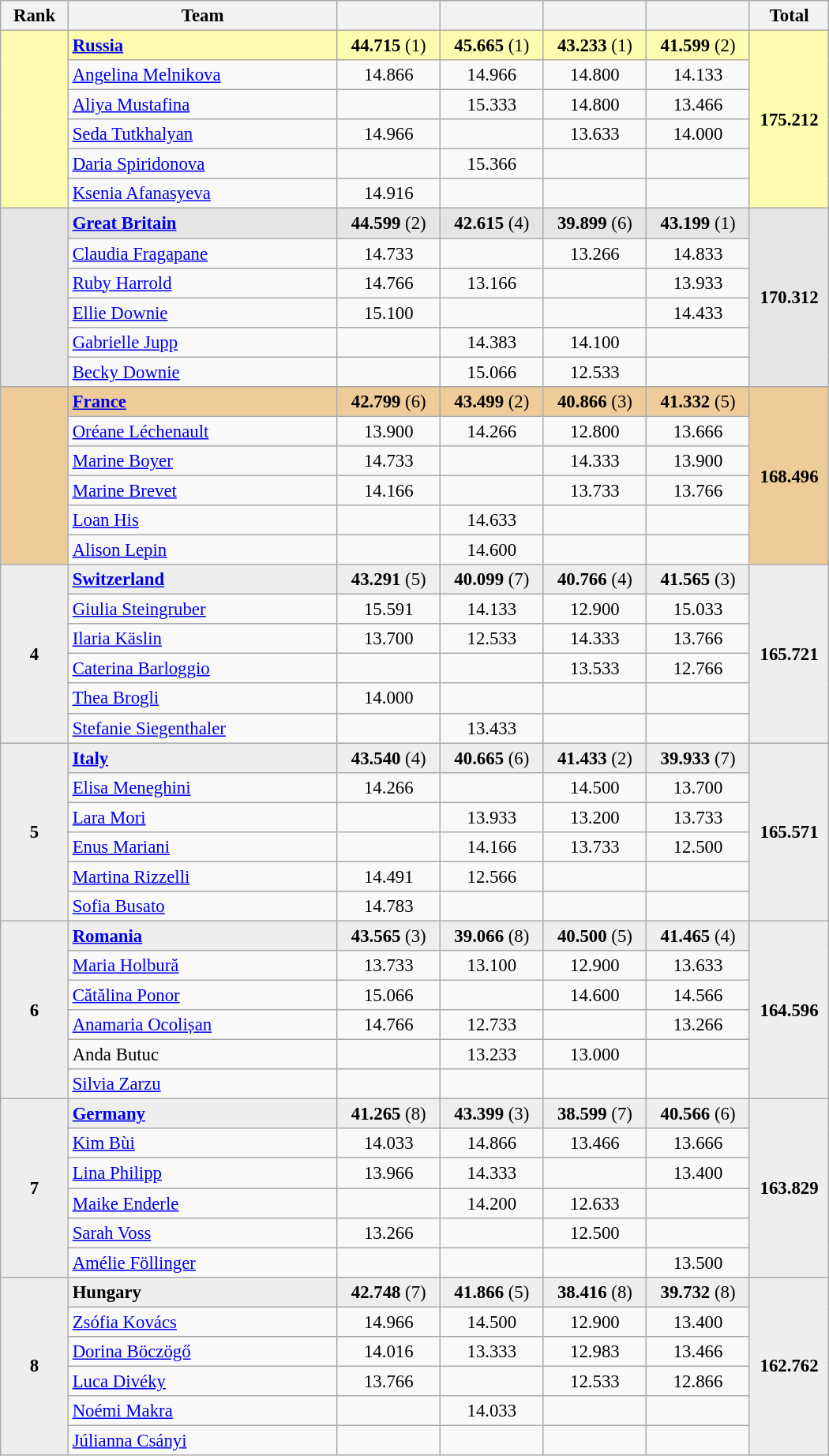<table class="wikitable" style="text-align:center; font-size:95%">
<tr>
<th scope="col" style="width:50px;">Rank</th>
<th scope="col" style="width:220px;">Team</th>
<th scope="col" style="width:80px;"></th>
<th scope="col" style="width:80px;"></th>
<th scope="col" style="width:80px;"></th>
<th scope="col" style="width:80px;"></th>
<th scope="col" style="width:60px;">Total</th>
</tr>
<tr style="background:#fffcaf;">
<td rowspan=6></td>
<td style="text-align:left;"> <strong><a href='#'>Russia</a></strong></td>
<td><strong>44.715</strong> (1)</td>
<td><strong>45.665</strong> (1)</td>
<td><strong>43.233</strong> (1)</td>
<td><strong>41.599</strong> (2)</td>
<td rowspan=6><strong>175.212</strong></td>
</tr>
<tr>
<td style="text-align:left;"><a href='#'>Angelina Melnikova</a></td>
<td>14.866</td>
<td>14.966</td>
<td>14.800</td>
<td>14.133</td>
</tr>
<tr>
<td style="text-align:left;"><a href='#'>Aliya Mustafina</a></td>
<td></td>
<td>15.333</td>
<td>14.800</td>
<td>13.466</td>
</tr>
<tr>
<td style="text-align:left;"><a href='#'>Seda Tutkhalyan</a></td>
<td>14.966</td>
<td></td>
<td>13.633</td>
<td>14.000</td>
</tr>
<tr>
<td style="text-align:left;"><a href='#'>Daria Spiridonova</a></td>
<td></td>
<td>15.366</td>
<td></td>
<td></td>
</tr>
<tr>
<td style="text-align:left;"><a href='#'>Ksenia Afanasyeva</a></td>
<td>14.916</td>
<td></td>
<td></td>
<td></td>
</tr>
<tr style="background:#e5e5e5;">
<td rowspan=6></td>
<td style="text-align:left;"> <strong><a href='#'>Great Britain</a></strong></td>
<td><strong>44.599</strong> (2)</td>
<td><strong>42.615</strong> (4)</td>
<td><strong>39.899</strong> (6)</td>
<td><strong>43.199</strong> (1)</td>
<td rowspan=6><strong>170.312</strong></td>
</tr>
<tr>
<td style="text-align:left;"><a href='#'>Claudia Fragapane</a></td>
<td>14.733</td>
<td></td>
<td>13.266</td>
<td>14.833</td>
</tr>
<tr>
<td style="text-align:left;"><a href='#'>Ruby Harrold</a></td>
<td>14.766</td>
<td>13.166</td>
<td></td>
<td>13.933</td>
</tr>
<tr>
<td style="text-align:left;"><a href='#'>Ellie Downie</a></td>
<td>15.100</td>
<td></td>
<td></td>
<td>14.433</td>
</tr>
<tr>
<td style="text-align:left;"><a href='#'>Gabrielle Jupp</a></td>
<td></td>
<td>14.383</td>
<td>14.100</td>
<td></td>
</tr>
<tr>
<td style="text-align:left;"><a href='#'>Becky Downie</a></td>
<td></td>
<td>15.066</td>
<td>12.533</td>
<td></td>
</tr>
<tr style="background:#ec9;">
<td rowspan=6></td>
<td style="text-align:left;"> <strong><a href='#'>France</a></strong></td>
<td><strong>42.799</strong> (6)</td>
<td><strong>43.499</strong> (2)</td>
<td><strong>40.866</strong> (3)</td>
<td><strong>41.332</strong> (5)</td>
<td rowspan=6><strong>168.496</strong></td>
</tr>
<tr>
<td style="text-align:left;"><a href='#'>Oréane Léchenault</a></td>
<td>13.900</td>
<td>14.266</td>
<td>12.800</td>
<td>13.666</td>
</tr>
<tr>
<td style="text-align:left;"><a href='#'>Marine Boyer</a></td>
<td>14.733</td>
<td></td>
<td>14.333</td>
<td>13.900</td>
</tr>
<tr>
<td style="text-align:left;"><a href='#'>Marine Brevet</a></td>
<td>14.166</td>
<td></td>
<td>13.733</td>
<td>13.766</td>
</tr>
<tr>
<td style="text-align:left;"><a href='#'>Loan His</a></td>
<td></td>
<td>14.633</td>
<td></td>
<td></td>
</tr>
<tr>
<td style="text-align:left;"><a href='#'>Alison Lepin</a></td>
<td></td>
<td>14.600</td>
<td></td>
<td></td>
</tr>
<tr style="background:#eee;">
<td rowspan=6><strong>4</strong></td>
<td style="text-align:left;"> <strong><a href='#'>Switzerland</a></strong></td>
<td><strong>43.291</strong> (5)</td>
<td><strong>40.099</strong> (7)</td>
<td><strong>40.766</strong> (4)</td>
<td><strong>41.565</strong> (3)</td>
<td rowspan=6><strong>165.721</strong></td>
</tr>
<tr>
<td style="text-align:left;"><a href='#'>Giulia Steingruber</a></td>
<td>15.591</td>
<td>14.133</td>
<td>12.900</td>
<td>15.033</td>
</tr>
<tr>
<td style="text-align:left;"><a href='#'>Ilaria Käslin</a></td>
<td>13.700</td>
<td>12.533</td>
<td>14.333</td>
<td>13.766</td>
</tr>
<tr>
<td style="text-align:left;"><a href='#'>Caterina Barloggio</a></td>
<td></td>
<td></td>
<td>13.533</td>
<td>12.766</td>
</tr>
<tr>
<td style="text-align:left;"><a href='#'>Thea Brogli</a></td>
<td>14.000</td>
<td></td>
<td></td>
<td></td>
</tr>
<tr>
<td style="text-align:left;"><a href='#'>Stefanie Siegenthaler</a></td>
<td></td>
<td>13.433</td>
<td></td>
<td></td>
</tr>
<tr style="background:#eee;">
<td rowspan=6><strong>5</strong></td>
<td style="text-align:left;"> <strong><a href='#'>Italy</a></strong></td>
<td><strong>43.540</strong> (4)</td>
<td><strong>40.665</strong> (6)</td>
<td><strong>41.433</strong> (2)</td>
<td><strong>39.933</strong> (7)</td>
<td rowspan=6><strong>165.571</strong></td>
</tr>
<tr>
<td style="text-align:left;"><a href='#'>Elisa Meneghini</a></td>
<td>14.266</td>
<td></td>
<td>14.500</td>
<td>13.700</td>
</tr>
<tr>
<td style="text-align:left;"><a href='#'>Lara Mori</a></td>
<td></td>
<td>13.933</td>
<td>13.200</td>
<td>13.733</td>
</tr>
<tr>
<td style="text-align:left;"><a href='#'>Enus Mariani</a></td>
<td></td>
<td>14.166</td>
<td>13.733</td>
<td>12.500</td>
</tr>
<tr>
<td style="text-align:left;"><a href='#'>Martina Rizzelli</a></td>
<td>14.491</td>
<td>12.566</td>
<td></td>
<td></td>
</tr>
<tr>
<td style="text-align:left;"><a href='#'>Sofia Busato</a></td>
<td>14.783</td>
<td></td>
<td></td>
<td></td>
</tr>
<tr style="background:#eee;">
<td rowspan=6><strong>6</strong></td>
<td style="text-align:left;"> <strong><a href='#'>Romania</a></strong></td>
<td><strong>43.565</strong> (3)</td>
<td><strong>39.066</strong> (8)</td>
<td><strong>40.500</strong> (5)</td>
<td><strong>41.465</strong> (4)</td>
<td rowspan=6><strong>164.596</strong></td>
</tr>
<tr>
<td style="text-align:left;"><a href='#'>Maria Holbură</a></td>
<td>13.733</td>
<td>13.100</td>
<td>12.900</td>
<td>13.633</td>
</tr>
<tr>
<td style="text-align:left;"><a href='#'>Cătălina Ponor</a></td>
<td>15.066</td>
<td></td>
<td>14.600</td>
<td>14.566</td>
</tr>
<tr>
<td style="text-align:left;"><a href='#'>Anamaria Ocolișan</a></td>
<td>14.766</td>
<td>12.733</td>
<td></td>
<td>13.266</td>
</tr>
<tr>
<td style="text-align:left;">Anda Butuc</td>
<td></td>
<td>13.233</td>
<td>13.000</td>
<td></td>
</tr>
<tr>
<td style="text-align:left;"><a href='#'>Silvia Zarzu</a></td>
<td></td>
<td></td>
<td></td>
<td></td>
</tr>
<tr style="background:#eee;">
<td rowspan=6><strong>7</strong></td>
<td style="text-align:left;"> <strong><a href='#'>Germany</a></strong></td>
<td><strong>41.265</strong> (8)</td>
<td><strong>43.399</strong> (3)</td>
<td><strong>38.599</strong> (7)</td>
<td><strong>40.566</strong> (6)</td>
<td rowspan=6><strong>163.829</strong></td>
</tr>
<tr>
<td style="text-align:left;"><a href='#'>Kim Bùi</a></td>
<td>14.033</td>
<td>14.866</td>
<td>13.466</td>
<td>13.666</td>
</tr>
<tr>
<td style="text-align:left;"><a href='#'>Lina Philipp</a></td>
<td>13.966</td>
<td>14.333</td>
<td></td>
<td>13.400</td>
</tr>
<tr>
<td style="text-align:left;"><a href='#'>Maike Enderle</a></td>
<td></td>
<td>14.200</td>
<td>12.633</td>
<td></td>
</tr>
<tr>
<td style="text-align:left;"><a href='#'>Sarah Voss</a></td>
<td>13.266</td>
<td></td>
<td>12.500</td>
<td></td>
</tr>
<tr>
<td style="text-align:left;"><a href='#'>Amélie Föllinger</a></td>
<td></td>
<td></td>
<td></td>
<td>13.500</td>
</tr>
<tr style="background:#eee;">
<td rowspan=6><strong>8</strong></td>
<td style="text-align:left;"> <strong>Hungary</strong></td>
<td><strong>42.748</strong> (7)</td>
<td><strong>41.866</strong> (5)</td>
<td><strong>38.416</strong> (8)</td>
<td><strong>39.732</strong> (8)</td>
<td rowspan=6><strong>162.762</strong></td>
</tr>
<tr>
<td style="text-align:left;"><a href='#'>Zsófia Kovács</a></td>
<td>14.966</td>
<td>14.500</td>
<td>12.900</td>
<td>13.400</td>
</tr>
<tr>
<td style="text-align:left;"><a href='#'>Dorina Böczögő</a></td>
<td>14.016</td>
<td>13.333</td>
<td>12.983</td>
<td>13.466</td>
</tr>
<tr>
<td style="text-align:left;"><a href='#'>Luca Divéky</a></td>
<td>13.766</td>
<td></td>
<td>12.533</td>
<td>12.866</td>
</tr>
<tr>
<td style="text-align:left;"><a href='#'>Noémi Makra</a></td>
<td></td>
<td>14.033</td>
<td></td>
<td></td>
</tr>
<tr>
<td style="text-align:left;"><a href='#'>Júlianna Csányi</a></td>
<td></td>
<td></td>
<td></td>
<td></td>
</tr>
</table>
